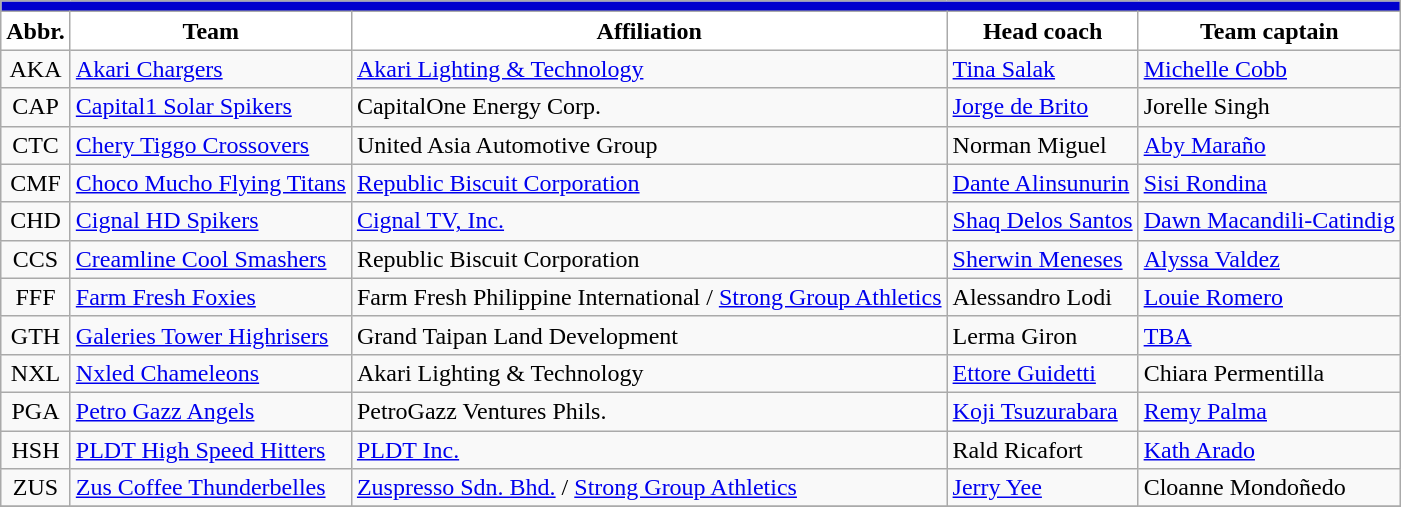<table class="wikitable" font-size:90%">
<tr>
<th style=background:#0000CD colspan="6"><span></span></th>
</tr>
<tr>
<th style="background:white">Abbr.</th>
<th style="background:white">Team</th>
<th style="background:white">Affiliation</th>
<th style="background:white">Head coach</th>
<th style="background:white">Team captain</th>
</tr>
<tr>
<td style="text-align:center">AKA</td>
<td><a href='#'>Akari Chargers</a></td>
<td><a href='#'>Akari Lighting & Technology</a></td>
<td> <a href='#'>Tina Salak</a></td>
<td><a href='#'>Michelle Cobb</a></td>
</tr>
<tr>
<td style="text-align:center">CAP</td>
<td><a href='#'>Capital1 Solar Spikers</a></td>
<td>CapitalOne Energy Corp.</td>
<td> <a href='#'>Jorge de Brito</a></td>
<td>Jorelle Singh</td>
</tr>
<tr>
<td style="text-align:center">CTC</td>
<td><a href='#'>Chery Tiggo Crossovers</a></td>
<td>United Asia Automotive Group</td>
<td> Norman Miguel</td>
<td><a href='#'>Aby Maraño</a></td>
</tr>
<tr>
<td style="text-align:center">CMF</td>
<td><a href='#'>Choco Mucho Flying Titans</a></td>
<td><a href='#'>Republic Biscuit Corporation</a></td>
<td> <a href='#'>Dante Alinsunurin</a></td>
<td><a href='#'>Sisi Rondina</a></td>
</tr>
<tr>
<td style="text-align:center">CHD</td>
<td><a href='#'>Cignal HD Spikers</a></td>
<td><a href='#'>Cignal TV, Inc.</a></td>
<td> <a href='#'>Shaq Delos Santos</a></td>
<td><a href='#'>Dawn Macandili-Catindig</a></td>
</tr>
<tr>
<td style="text-align:center">CCS</td>
<td><a href='#'>Creamline Cool Smashers</a></td>
<td>Republic Biscuit Corporation</td>
<td> <a href='#'>Sherwin Meneses</a></td>
<td><a href='#'>Alyssa Valdez</a></td>
</tr>
<tr>
<td style="text-align:center">FFF</td>
<td><a href='#'>Farm Fresh Foxies</a></td>
<td>Farm Fresh Philippine International /  <a href='#'>Strong Group Athletics</a></td>
<td> Alessandro Lodi</td>
<td><a href='#'>Louie Romero</a></td>
</tr>
<tr>
<td style="text-align:center">GTH</td>
<td><a href='#'>Galeries Tower Highrisers</a></td>
<td>Grand Taipan Land Development</td>
<td> Lerma Giron</td>
<td><a href='#'>TBA</a></td>
</tr>
<tr>
<td style="text-align:center">NXL</td>
<td><a href='#'>Nxled Chameleons</a></td>
<td>Akari Lighting & Technology</td>
<td> <a href='#'>Ettore Guidetti</a></td>
<td>Chiara Permentilla</td>
</tr>
<tr>
<td style="text-align:center">PGA</td>
<td><a href='#'>Petro Gazz Angels</a></td>
<td>PetroGazz Ventures Phils.</td>
<td> <a href='#'>Koji Tsuzurabara</a></td>
<td><a href='#'>Remy Palma</a></td>
</tr>
<tr>
<td style="text-align:center">HSH</td>
<td><a href='#'>PLDT High Speed Hitters</a></td>
<td><a href='#'>PLDT Inc.</a></td>
<td> Rald Ricafort</td>
<td><a href='#'>Kath Arado</a></td>
</tr>
<tr>
<td style="text-align:center">ZUS</td>
<td><a href='#'>Zus Coffee Thunderbelles</a></td>
<td><a href='#'>Zuspresso Sdn. Bhd.</a> / <a href='#'>Strong Group Athletics</a></td>
<td> <a href='#'>Jerry Yee</a></td>
<td>Cloanne Mondoñedo</td>
</tr>
<tr>
</tr>
</table>
